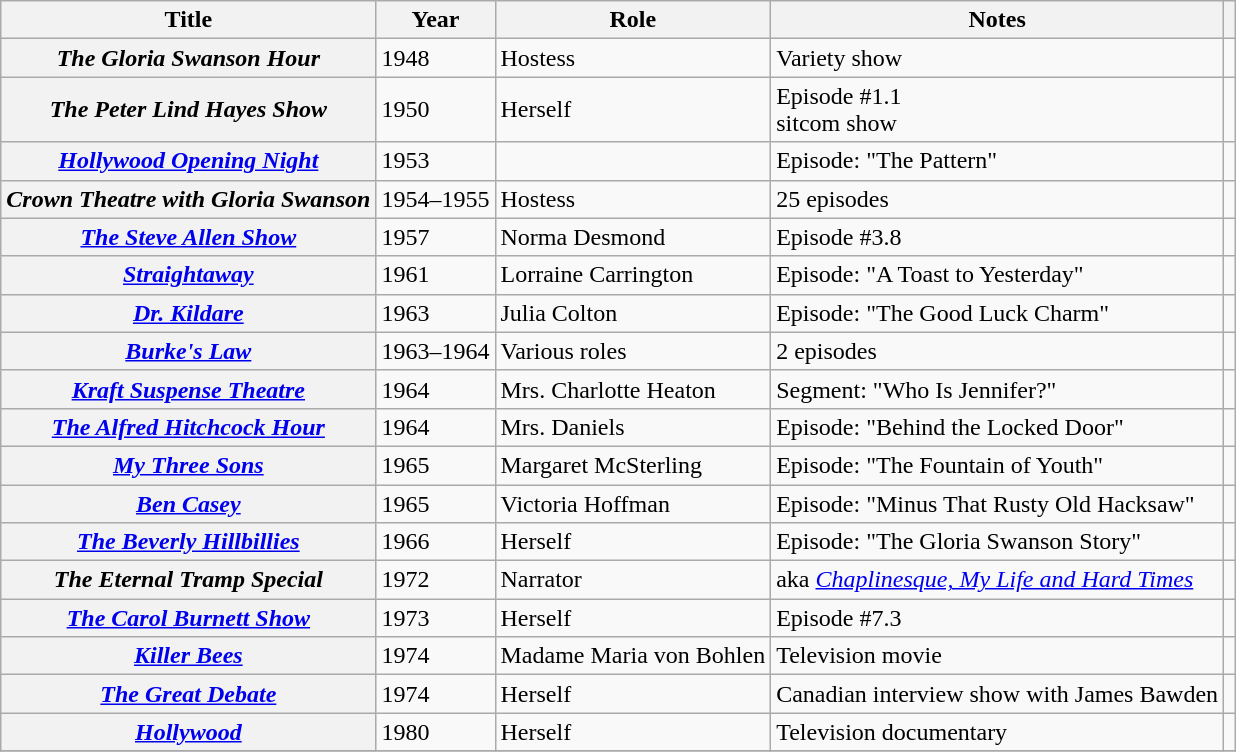<table class="wikitable sortable plainrowheaders">
<tr>
<th scope="col">Title</th>
<th scope="col">Year</th>
<th scope="col">Role</th>
<th class="unsortable">Notes</th>
<th scope="col" class="unsortable"></th>
</tr>
<tr>
<th scope="row"><em>The Gloria Swanson Hour</em></th>
<td>1948</td>
<td>Hostess</td>
<td>Variety show</td>
<td align="center"></td>
</tr>
<tr>
<th scope="row"><em>The Peter Lind Hayes Show</em></th>
<td>1950</td>
<td>Herself</td>
<td>Episode #1.1<br>sitcom show</td>
<td align="center"></td>
</tr>
<tr>
<th scope="row"><em><a href='#'>Hollywood Opening Night</a></em></th>
<td>1953</td>
<td></td>
<td>Episode: "The Pattern"</td>
<td align="center"></td>
</tr>
<tr>
<th scope="row"><em>Crown Theatre with Gloria Swanson</em></th>
<td>1954–1955</td>
<td>Hostess</td>
<td>25 episodes</td>
<td align="center"></td>
</tr>
<tr>
<th scope="row"><em><a href='#'>The Steve Allen Show</a></em></th>
<td>1957</td>
<td>Norma Desmond</td>
<td>Episode #3.8</td>
<td align="center"></td>
</tr>
<tr>
<th scope="row"><em><a href='#'>Straightaway</a></em></th>
<td>1961</td>
<td>Lorraine Carrington</td>
<td>Episode: "A Toast to Yesterday"</td>
<td align="center"></td>
</tr>
<tr>
<th scope="row"><em><a href='#'>Dr. Kildare</a></em></th>
<td>1963</td>
<td>Julia Colton</td>
<td>Episode: "The Good Luck Charm"</td>
<td align="center"></td>
</tr>
<tr>
<th scope="row"><em><a href='#'>Burke's Law</a></em></th>
<td>1963–1964</td>
<td>Various roles</td>
<td>2 episodes</td>
<td align="center"></td>
</tr>
<tr>
<th scope="row"><em><a href='#'>Kraft Suspense Theatre</a></em></th>
<td>1964</td>
<td>Mrs. Charlotte Heaton</td>
<td>Segment: "Who Is Jennifer?"</td>
<td align="center"></td>
</tr>
<tr>
<th scope="row"><em><a href='#'>The Alfred Hitchcock Hour</a></em></th>
<td>1964</td>
<td>Mrs. Daniels</td>
<td>Episode: "Behind the Locked Door"</td>
<td align="center"></td>
</tr>
<tr>
<th scope="row"><em><a href='#'>My Three Sons</a></em></th>
<td>1965</td>
<td>Margaret McSterling</td>
<td>Episode: "The Fountain of Youth"</td>
<td align="center"></td>
</tr>
<tr>
<th scope="row"><em><a href='#'>Ben Casey</a></em></th>
<td>1965</td>
<td>Victoria Hoffman</td>
<td>Episode: "Minus That Rusty Old Hacksaw"</td>
<td align="center"></td>
</tr>
<tr>
<th scope="row"><em><a href='#'>The Beverly Hillbillies</a></em></th>
<td>1966</td>
<td>Herself</td>
<td>Episode: "The Gloria Swanson Story"</td>
<td align="center"></td>
</tr>
<tr>
<th scope="row"><em>The Eternal Tramp Special</em></th>
<td>1972</td>
<td>Narrator</td>
<td>aka <em><a href='#'>Chaplinesque, My Life and Hard Times</a></em></td>
<td align="center"></td>
</tr>
<tr>
<th scope="row"><em><a href='#'>The Carol Burnett Show</a></em></th>
<td>1973</td>
<td>Herself</td>
<td>Episode #7.3</td>
<td align="center"></td>
</tr>
<tr>
<th scope="row"><em><a href='#'>Killer Bees</a></em></th>
<td>1974</td>
<td>Madame Maria von Bohlen</td>
<td>Television movie</td>
<td align="center"></td>
</tr>
<tr>
<th scope="row"><em><a href='#'>The Great Debate</a></em></th>
<td>1974</td>
<td>Herself</td>
<td>Canadian interview show with James Bawden</td>
<td align="center"></td>
</tr>
<tr>
<th scope="row"><em><a href='#'>Hollywood</a></em></th>
<td>1980</td>
<td>Herself</td>
<td>Television documentary</td>
<td align="center"></td>
</tr>
<tr>
</tr>
</table>
